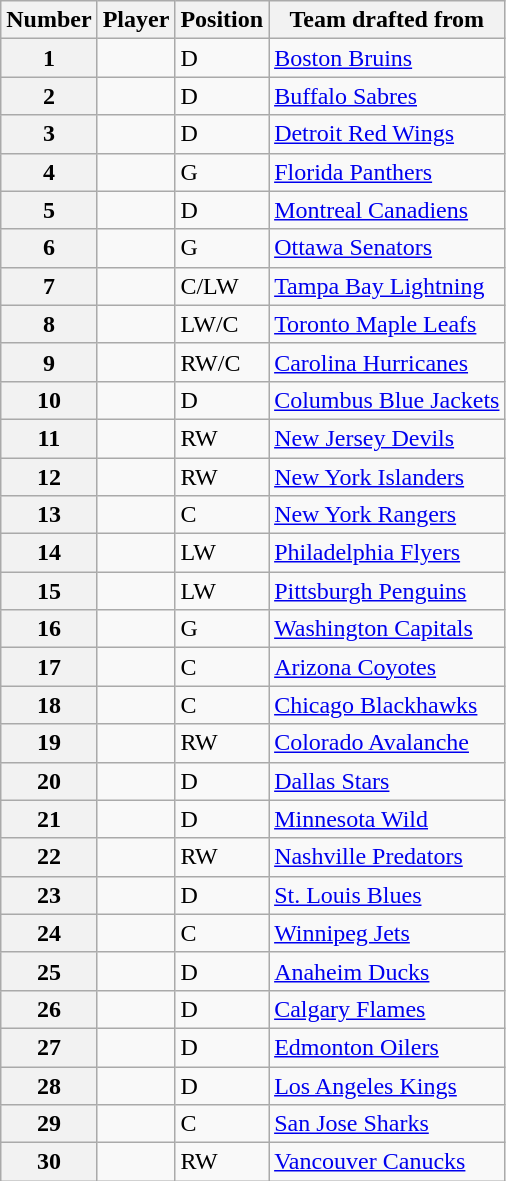<table class="wikitable sortable">
<tr>
<th scope="col">Number</th>
<th scope="col">Player</th>
<th scope="col">Position</th>
<th scope="col">Team drafted from</th>
</tr>
<tr>
<th scope="row">1</th>
<td></td>
<td>D</td>
<td><a href='#'>Boston Bruins</a></td>
</tr>
<tr>
<th scope="row">2</th>
<td></td>
<td>D</td>
<td><a href='#'>Buffalo Sabres</a></td>
</tr>
<tr>
<th scope="row">3</th>
<td></td>
<td>D</td>
<td><a href='#'>Detroit Red Wings</a></td>
</tr>
<tr>
<th scope="row">4</th>
<td></td>
<td>G</td>
<td><a href='#'>Florida Panthers</a></td>
</tr>
<tr>
<th scope="row">5</th>
<td></td>
<td>D</td>
<td><a href='#'>Montreal Canadiens</a></td>
</tr>
<tr>
<th scope="row">6</th>
<td></td>
<td>G</td>
<td><a href='#'>Ottawa Senators</a></td>
</tr>
<tr>
<th scope="row">7</th>
<td></td>
<td>C/LW</td>
<td><a href='#'>Tampa Bay Lightning</a></td>
</tr>
<tr>
<th scope="row">8</th>
<td></td>
<td>LW/C</td>
<td><a href='#'>Toronto Maple Leafs</a></td>
</tr>
<tr>
<th scope="row">9</th>
<td></td>
<td>RW/C</td>
<td><a href='#'>Carolina Hurricanes</a></td>
</tr>
<tr>
<th scope="row">10</th>
<td></td>
<td>D</td>
<td><a href='#'>Columbus Blue Jackets</a></td>
</tr>
<tr>
<th scope="row">11</th>
<td></td>
<td>RW</td>
<td><a href='#'>New Jersey Devils</a></td>
</tr>
<tr>
<th scope="row">12</th>
<td></td>
<td>RW</td>
<td><a href='#'>New York Islanders</a></td>
</tr>
<tr>
<th scope="row">13</th>
<td></td>
<td>C</td>
<td><a href='#'>New York Rangers</a></td>
</tr>
<tr>
<th scope="row">14</th>
<td></td>
<td>LW</td>
<td><a href='#'>Philadelphia Flyers</a></td>
</tr>
<tr>
<th scope="row">15</th>
<td></td>
<td>LW</td>
<td><a href='#'>Pittsburgh Penguins</a></td>
</tr>
<tr>
<th scope="row">16</th>
<td></td>
<td>G</td>
<td><a href='#'>Washington Capitals</a></td>
</tr>
<tr>
<th scope="row">17</th>
<td></td>
<td>C</td>
<td><a href='#'>Arizona Coyotes</a></td>
</tr>
<tr>
<th scope="row">18</th>
<td></td>
<td>C</td>
<td><a href='#'>Chicago Blackhawks</a></td>
</tr>
<tr>
<th scope="row">19</th>
<td></td>
<td>RW</td>
<td><a href='#'>Colorado Avalanche</a></td>
</tr>
<tr>
<th scope="row">20</th>
<td></td>
<td>D</td>
<td><a href='#'>Dallas Stars</a></td>
</tr>
<tr>
<th scope="row">21</th>
<td></td>
<td>D</td>
<td><a href='#'>Minnesota Wild</a></td>
</tr>
<tr>
<th scope="row">22</th>
<td></td>
<td>RW</td>
<td><a href='#'>Nashville Predators</a></td>
</tr>
<tr>
<th scope="row">23</th>
<td></td>
<td>D</td>
<td><a href='#'>St. Louis Blues</a></td>
</tr>
<tr>
<th scope="row">24</th>
<td></td>
<td>C</td>
<td><a href='#'>Winnipeg Jets</a></td>
</tr>
<tr>
<th scope="row">25</th>
<td></td>
<td>D</td>
<td><a href='#'>Anaheim Ducks</a></td>
</tr>
<tr>
<th scope="row">26</th>
<td></td>
<td>D</td>
<td><a href='#'>Calgary Flames</a></td>
</tr>
<tr>
<th scope="row">27</th>
<td></td>
<td>D</td>
<td><a href='#'>Edmonton Oilers</a></td>
</tr>
<tr>
<th scope="row">28</th>
<td></td>
<td>D</td>
<td><a href='#'>Los Angeles Kings</a></td>
</tr>
<tr>
<th scope="row">29</th>
<td></td>
<td>C</td>
<td><a href='#'>San Jose Sharks</a></td>
</tr>
<tr>
<th scope="row">30</th>
<td></td>
<td>RW</td>
<td><a href='#'>Vancouver Canucks</a></td>
</tr>
</table>
